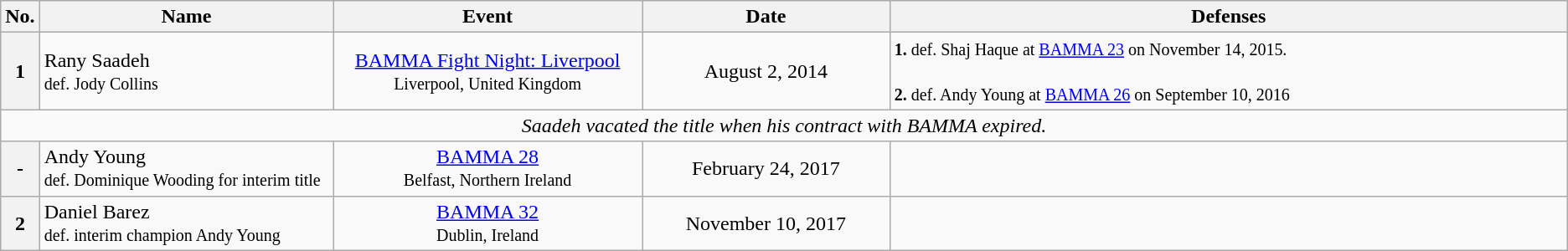<table class="wikitable">
<tr>
<th width=1%>No.</th>
<th width=19%>Name</th>
<th width=20%>Event</th>
<th width=16%>Date</th>
<th width=44%>Defenses</th>
</tr>
<tr>
<th>1</th>
<td align=left> Rany Saadeh<br><small>def. Jody Collins</small></td>
<td align=center><a href='#'>BAMMA Fight Night: Liverpool</a><br><small>Liverpool, United Kingdom</small></td>
<td align=center>August 2, 2014</td>
<td><small><strong>1.</strong> def. Shaj Haque at <a href='#'>BAMMA 23</a> on November 14, 2015.<br></small><br><small><strong>2.</strong> def. Andy Young at <a href='#'>BAMMA 26</a> on September 10, 2016<br></small></td>
</tr>
<tr>
<td align="center" colspan="5"><em>Saadeh vacated the title when his contract with BAMMA expired.</em></td>
</tr>
<tr>
<th>-</th>
<td align=left> Andy Young<br><small>def. Dominique Wooding for interim title</small></td>
<td align=center><a href='#'>BAMMA 28</a><br><small>Belfast, Northern Ireland</small></td>
<td align=center>February 24, 2017</td>
<td></td>
</tr>
<tr>
<th>2</th>
<td align=left> Daniel Barez<br><small>def. interim champion Andy Young</small></td>
<td align=center><a href='#'>BAMMA 32</a><br><small>Dublin, Ireland</small></td>
<td align=center>November 10, 2017</td>
<td></td>
</tr>
</table>
